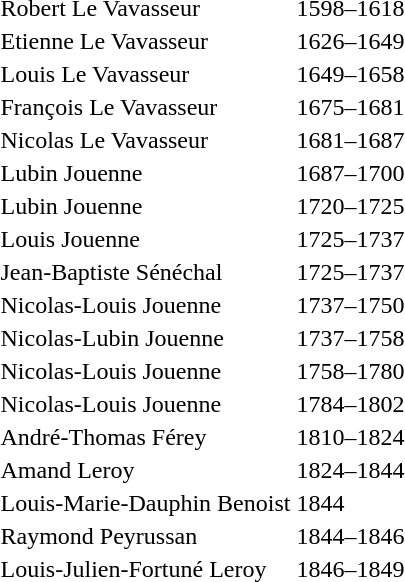<table>
<tr>
<td>Robert Le Vavasseur</td>
<td>1598–1618</td>
</tr>
<tr>
<td>Etienne Le Vavasseur</td>
<td>1626–1649</td>
</tr>
<tr>
<td>Louis Le Vavasseur</td>
<td>1649–1658</td>
</tr>
<tr>
<td>François Le Vavasseur</td>
<td>1675–1681</td>
</tr>
<tr>
<td>Nicolas Le Vavasseur</td>
<td>1681–1687</td>
</tr>
<tr>
<td>Lubin Jouenne</td>
<td>1687–1700</td>
</tr>
<tr>
<td>Lubin Jouenne</td>
<td>1720–1725</td>
</tr>
<tr>
<td>Louis Jouenne</td>
<td>1725–1737</td>
</tr>
<tr>
<td>Jean-Baptiste Sénéchal</td>
<td>1725–1737</td>
</tr>
<tr>
<td>Nicolas-Louis Jouenne</td>
<td>1737–1750</td>
</tr>
<tr>
<td>Nicolas-Lubin Jouenne</td>
<td>1737–1758</td>
</tr>
<tr>
<td>Nicolas-Louis Jouenne</td>
<td>1758–1780</td>
</tr>
<tr>
<td>Nicolas-Louis Jouenne</td>
<td>1784–1802</td>
</tr>
<tr>
<td>André-Thomas Férey</td>
<td>1810–1824</td>
</tr>
<tr>
<td>Amand Leroy</td>
<td>1824–1844</td>
</tr>
<tr>
<td>Louis-Marie-Dauphin Benoist</td>
<td>1844</td>
</tr>
<tr>
<td>Raymond Peyrussan</td>
<td>1844–1846</td>
</tr>
<tr>
<td>Louis-Julien-Fortuné Leroy</td>
<td>1846–1849</td>
</tr>
</table>
